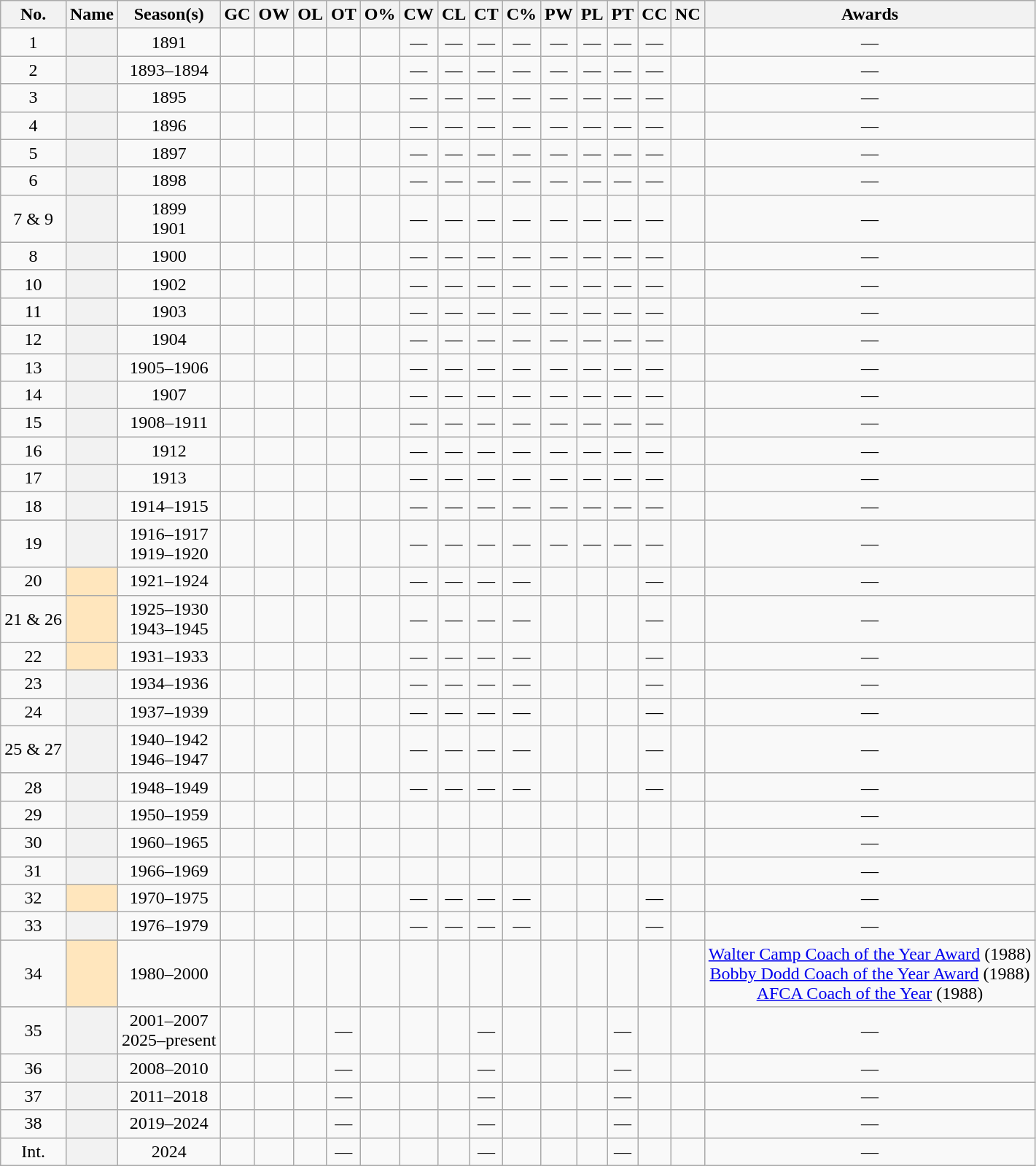<table class="wikitable sortable" style="text-align:center">
<tr>
<th scope="col" class="unsortable">No.</th>
<th scope="col">Name</th>
<th scope="col">Season(s)<br></th>
<th scope="col">GC</th>
<th scope="col">OW</th>
<th scope="col">OL</th>
<th scope="col">OT</th>
<th scope="col">O%</th>
<th scope="col">CW</th>
<th scope="col">CL</th>
<th scope="col">CT</th>
<th scope="col">C%</th>
<th scope="col">PW</th>
<th scope="col">PL</th>
<th scope="col">PT</th>
<th scope="col">CC</th>
<th scope="col">NC</th>
<th scope="col" class="unsortable">Awards</th>
</tr>
<tr>
<td>1</td>
<th scope="row"></th>
<td>1891</td>
<td></td>
<td></td>
<td></td>
<td></td>
<td></td>
<td>—</td>
<td>—</td>
<td>—</td>
<td>—</td>
<td>—</td>
<td>—</td>
<td>—</td>
<td>—</td>
<td></td>
<td>—</td>
</tr>
<tr>
<td>2</td>
<th scope="row"></th>
<td>1893–1894</td>
<td></td>
<td></td>
<td></td>
<td></td>
<td></td>
<td>—</td>
<td>—</td>
<td>—</td>
<td>—</td>
<td>—</td>
<td>—</td>
<td>—</td>
<td>—</td>
<td></td>
<td>—</td>
</tr>
<tr>
<td>3</td>
<th scope="row"></th>
<td>1895</td>
<td></td>
<td></td>
<td></td>
<td></td>
<td></td>
<td>—</td>
<td>—</td>
<td>—</td>
<td>—</td>
<td>—</td>
<td>—</td>
<td>—</td>
<td>—</td>
<td></td>
<td>—</td>
</tr>
<tr>
<td>4</td>
<th scope="row"></th>
<td>1896</td>
<td></td>
<td></td>
<td></td>
<td></td>
<td></td>
<td>—</td>
<td>—</td>
<td>—</td>
<td>—</td>
<td>—</td>
<td>—</td>
<td>—</td>
<td>—</td>
<td></td>
<td>—</td>
</tr>
<tr>
<td>5</td>
<th scope="row"></th>
<td>1897</td>
<td></td>
<td></td>
<td></td>
<td></td>
<td></td>
<td>—</td>
<td>—</td>
<td>—</td>
<td>—</td>
<td>—</td>
<td>—</td>
<td>—</td>
<td>—</td>
<td></td>
<td>—</td>
</tr>
<tr>
<td>6</td>
<th scope="row"></th>
<td>1898</td>
<td></td>
<td></td>
<td></td>
<td></td>
<td></td>
<td>—</td>
<td>—</td>
<td>—</td>
<td>—</td>
<td>—</td>
<td>—</td>
<td>—</td>
<td>—</td>
<td></td>
<td>—</td>
</tr>
<tr>
<td>7 & 9</td>
<th scope="row"></th>
<td>1899<br>1901</td>
<td></td>
<td></td>
<td></td>
<td></td>
<td></td>
<td>—</td>
<td>—</td>
<td>—</td>
<td>—</td>
<td>—</td>
<td>—</td>
<td>—</td>
<td>—</td>
<td></td>
<td>—</td>
</tr>
<tr>
<td>8</td>
<th scope="row"></th>
<td>1900</td>
<td></td>
<td></td>
<td></td>
<td></td>
<td></td>
<td>—</td>
<td>—</td>
<td>—</td>
<td>—</td>
<td>—</td>
<td>—</td>
<td>—</td>
<td>—</td>
<td></td>
<td>—</td>
</tr>
<tr>
<td>10</td>
<th scope="row"></th>
<td>1902</td>
<td></td>
<td></td>
<td></td>
<td></td>
<td></td>
<td>—</td>
<td>—</td>
<td>—</td>
<td>—</td>
<td>—</td>
<td>—</td>
<td>—</td>
<td>—</td>
<td></td>
<td>—</td>
</tr>
<tr>
<td>11</td>
<th scope="row"></th>
<td>1903</td>
<td></td>
<td></td>
<td></td>
<td></td>
<td></td>
<td>—</td>
<td>—</td>
<td>—</td>
<td>—</td>
<td>—</td>
<td>—</td>
<td>—</td>
<td>—</td>
<td></td>
<td>—</td>
</tr>
<tr>
<td>12</td>
<th scope="row"></th>
<td>1904</td>
<td></td>
<td></td>
<td></td>
<td></td>
<td></td>
<td>—</td>
<td>—</td>
<td>—</td>
<td>—</td>
<td>—</td>
<td>—</td>
<td>—</td>
<td>—</td>
<td></td>
<td>—</td>
</tr>
<tr>
<td>13</td>
<th scope="row"></th>
<td>1905–1906</td>
<td></td>
<td></td>
<td></td>
<td></td>
<td></td>
<td>—</td>
<td>—</td>
<td>—</td>
<td>—</td>
<td>—</td>
<td>—</td>
<td>—</td>
<td>—</td>
<td></td>
<td>—</td>
</tr>
<tr>
<td>14</td>
<th scope="row"></th>
<td>1907</td>
<td></td>
<td></td>
<td></td>
<td></td>
<td></td>
<td>—</td>
<td>—</td>
<td>—</td>
<td>—</td>
<td>—</td>
<td>—</td>
<td>—</td>
<td>—</td>
<td></td>
<td>—</td>
</tr>
<tr>
<td>15</td>
<th scope="row"></th>
<td>1908–1911</td>
<td></td>
<td></td>
<td></td>
<td></td>
<td></td>
<td>—</td>
<td>—</td>
<td>—</td>
<td>—</td>
<td>—</td>
<td>—</td>
<td>—</td>
<td>—</td>
<td></td>
<td>—</td>
</tr>
<tr>
<td>16</td>
<th scope="row"></th>
<td>1912</td>
<td></td>
<td></td>
<td></td>
<td></td>
<td></td>
<td>—</td>
<td>—</td>
<td>—</td>
<td>—</td>
<td>—</td>
<td>—</td>
<td>—</td>
<td>—</td>
<td></td>
<td>—</td>
</tr>
<tr>
<td>17</td>
<th scope="row"></th>
<td>1913</td>
<td></td>
<td></td>
<td></td>
<td></td>
<td></td>
<td>—</td>
<td>—</td>
<td>—</td>
<td>—</td>
<td>—</td>
<td>—</td>
<td>—</td>
<td>—</td>
<td></td>
<td>—</td>
</tr>
<tr>
<td>18</td>
<th scope="row"></th>
<td>1914–1915</td>
<td></td>
<td></td>
<td></td>
<td></td>
<td></td>
<td>—</td>
<td>—</td>
<td>—</td>
<td>—</td>
<td>—</td>
<td>—</td>
<td>—</td>
<td>—</td>
<td></td>
<td>—</td>
</tr>
<tr>
<td>19</td>
<th scope="row"></th>
<td>1916–1917<br>1919–1920</td>
<td></td>
<td></td>
<td></td>
<td></td>
<td></td>
<td>—</td>
<td>—</td>
<td>—</td>
<td>—</td>
<td>—</td>
<td>—</td>
<td>—</td>
<td>—</td>
<td></td>
<td>—</td>
</tr>
<tr>
<td>20</td>
<td scope="row" align="center" bgcolor=#FFE6BD><strong></strong><sup></sup></td>
<td>1921–1924</td>
<td></td>
<td></td>
<td></td>
<td></td>
<td></td>
<td>—</td>
<td>—</td>
<td>—</td>
<td>—</td>
<td></td>
<td></td>
<td></td>
<td>—</td>
<td></td>
<td>—</td>
</tr>
<tr>
<td>21 & 26</td>
<td scope="row" align="center" bgcolor=#FFE6BD><strong></strong><sup></sup></td>
<td>1925–1930<br>1943–1945</td>
<td></td>
<td></td>
<td></td>
<td></td>
<td></td>
<td>—</td>
<td>—</td>
<td>—</td>
<td>—</td>
<td></td>
<td></td>
<td></td>
<td>—</td>
<td></td>
<td>—</td>
</tr>
<tr>
<td>22</td>
<td scope="row" align="center" bgcolor=#FFE6BD><strong></strong><sup></sup></td>
<td>1931–1933</td>
<td></td>
<td></td>
<td></td>
<td></td>
<td></td>
<td>—</td>
<td>—</td>
<td>—</td>
<td>—</td>
<td></td>
<td></td>
<td></td>
<td>—</td>
<td></td>
<td>—</td>
</tr>
<tr>
<td>23</td>
<th scope="row"></th>
<td>1934–1936</td>
<td></td>
<td></td>
<td></td>
<td></td>
<td></td>
<td>—</td>
<td>—</td>
<td>—</td>
<td>—</td>
<td></td>
<td></td>
<td></td>
<td>—</td>
<td></td>
<td>—</td>
</tr>
<tr>
<td>24</td>
<th scope="row"></th>
<td>1937–1939</td>
<td></td>
<td></td>
<td></td>
<td></td>
<td></td>
<td>—</td>
<td>—</td>
<td>—</td>
<td>—</td>
<td></td>
<td></td>
<td></td>
<td>—</td>
<td></td>
<td>—</td>
</tr>
<tr>
<td>25 & 27</td>
<th scope="row"></th>
<td>1940–1942<br>1946–1947</td>
<td></td>
<td></td>
<td></td>
<td></td>
<td></td>
<td>—</td>
<td>—</td>
<td>—</td>
<td>—</td>
<td></td>
<td></td>
<td></td>
<td>—</td>
<td></td>
<td>—</td>
</tr>
<tr>
<td>28</td>
<th scope="row"></th>
<td>1948–1949</td>
<td></td>
<td></td>
<td></td>
<td></td>
<td></td>
<td>—</td>
<td>—</td>
<td>—</td>
<td>—</td>
<td></td>
<td></td>
<td></td>
<td>—</td>
<td></td>
<td>—</td>
</tr>
<tr>
<td>29</td>
<th scope="row"></th>
<td>1950–1959</td>
<td></td>
<td></td>
<td></td>
<td></td>
<td></td>
<td></td>
<td></td>
<td></td>
<td></td>
<td></td>
<td></td>
<td></td>
<td></td>
<td></td>
<td>—</td>
</tr>
<tr>
<td>30</td>
<th scope="row"></th>
<td>1960–1965</td>
<td></td>
<td></td>
<td></td>
<td></td>
<td></td>
<td></td>
<td></td>
<td></td>
<td></td>
<td></td>
<td></td>
<td></td>
<td></td>
<td></td>
<td>—</td>
</tr>
<tr>
<td>31</td>
<th scope="row"></th>
<td>1966–1969</td>
<td></td>
<td></td>
<td></td>
<td></td>
<td></td>
<td></td>
<td></td>
<td></td>
<td></td>
<td></td>
<td></td>
<td></td>
<td></td>
<td></td>
<td>—</td>
</tr>
<tr>
<td>32</td>
<td scope="row" align="center" bgcolor=#FFE6BD><strong></strong><sup></sup></td>
<td>1970–1975</td>
<td></td>
<td></td>
<td></td>
<td></td>
<td></td>
<td>—</td>
<td>—</td>
<td>—</td>
<td>—</td>
<td></td>
<td></td>
<td></td>
<td>—</td>
<td></td>
<td>—</td>
</tr>
<tr>
<td>33</td>
<th scope="row"></th>
<td>1976–1979</td>
<td></td>
<td></td>
<td></td>
<td></td>
<td></td>
<td>—</td>
<td>—</td>
<td>—</td>
<td>—</td>
<td></td>
<td></td>
<td></td>
<td>—</td>
<td></td>
<td>—</td>
</tr>
<tr>
<td>34</td>
<td scope="row" align="center" bgcolor=#FFE6BD><strong></strong><sup></sup></td>
<td>1980–2000</td>
<td></td>
<td></td>
<td></td>
<td></td>
<td></td>
<td></td>
<td></td>
<td></td>
<td></td>
<td></td>
<td></td>
<td></td>
<td></td>
<td></td>
<td><a href='#'>Walter Camp Coach of the Year Award</a> (1988)<br><a href='#'>Bobby Dodd Coach of the Year Award</a> (1988)<br><a href='#'>AFCA Coach of the Year</a> (1988)</td>
</tr>
<tr>
<td>35</td>
<th scope="row"></th>
<td>2001–2007<br>2025–present</td>
<td></td>
<td></td>
<td></td>
<td>—</td>
<td></td>
<td></td>
<td></td>
<td>—</td>
<td></td>
<td></td>
<td></td>
<td>—</td>
<td></td>
<td></td>
<td>—</td>
</tr>
<tr>
<td>36</td>
<th scope="row"></th>
<td>2008–2010</td>
<td></td>
<td></td>
<td></td>
<td>—</td>
<td></td>
<td></td>
<td></td>
<td>—</td>
<td></td>
<td></td>
<td></td>
<td>—</td>
<td></td>
<td></td>
<td>—</td>
</tr>
<tr>
<td>37</td>
<th scope="row"></th>
<td>2011–2018</td>
<td></td>
<td></td>
<td></td>
<td>—</td>
<td></td>
<td></td>
<td></td>
<td>—</td>
<td></td>
<td></td>
<td></td>
<td>—</td>
<td></td>
<td></td>
<td>—</td>
</tr>
<tr>
<td>38</td>
<th scope="row"></th>
<td>2019–2024</td>
<td></td>
<td></td>
<td></td>
<td>—</td>
<td></td>
<td></td>
<td></td>
<td>—</td>
<td></td>
<td></td>
<td></td>
<td>—</td>
<td></td>
<td></td>
<td>—</td>
</tr>
<tr>
<td>Int.</td>
<th scope="row"><br></th>
<td>2024</td>
<td></td>
<td></td>
<td></td>
<td>—</td>
<td></td>
<td></td>
<td></td>
<td>—</td>
<td></td>
<td></td>
<td></td>
<td>—</td>
<td></td>
<td></td>
<td>—</td>
</tr>
</table>
